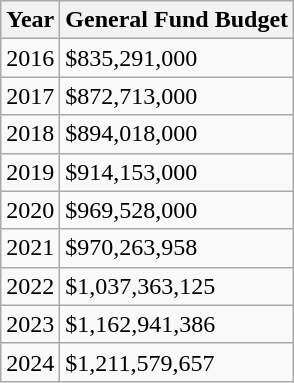<table class="wikitable">
<tr>
<th>Year</th>
<th>General Fund Budget</th>
</tr>
<tr>
<td>2016</td>
<td>$835,291,000</td>
</tr>
<tr>
<td>2017</td>
<td>$872,713,000</td>
</tr>
<tr>
<td>2018</td>
<td>$894,018,000</td>
</tr>
<tr>
<td>2019</td>
<td>$914,153,000</td>
</tr>
<tr>
<td>2020</td>
<td>$969,528,000</td>
</tr>
<tr>
<td>2021</td>
<td>$970,263,958</td>
</tr>
<tr>
<td>2022</td>
<td>$1,037,363,125</td>
</tr>
<tr>
<td>2023</td>
<td>$1,162,941,386</td>
</tr>
<tr>
<td>2024</td>
<td>$1,211,579,657</td>
</tr>
</table>
